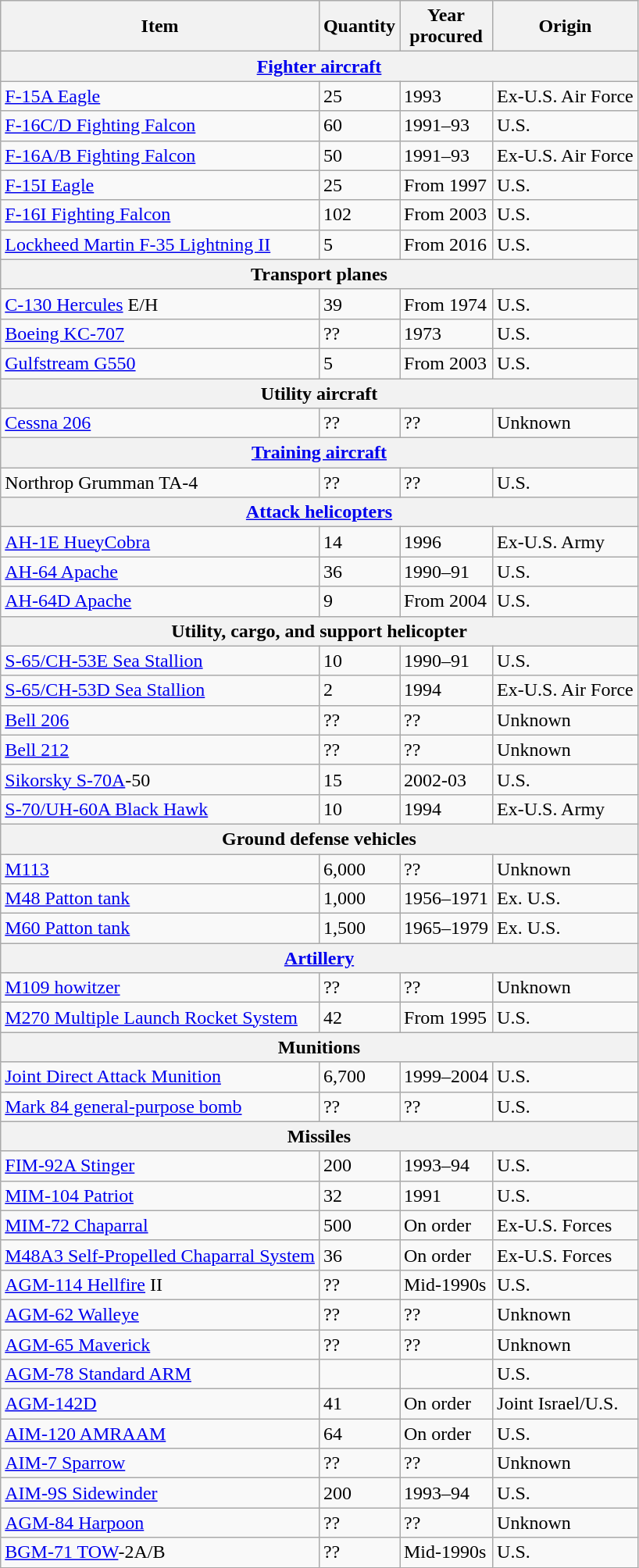<table class="wikitable">
<tr>
<th>Item</th>
<th>Quantity</th>
<th>Year<br>procured</th>
<th>Origin</th>
</tr>
<tr>
<th colspan=4><a href='#'>Fighter aircraft</a></th>
</tr>
<tr>
<td><a href='#'>F-15A Eagle</a></td>
<td>25</td>
<td>1993</td>
<td>Ex-U.S. Air Force</td>
</tr>
<tr>
<td><a href='#'>F-16C/D Fighting Falcon</a></td>
<td>60</td>
<td>1991–93</td>
<td>U.S.</td>
</tr>
<tr>
<td><a href='#'>F-16A/B Fighting Falcon</a></td>
<td>50</td>
<td>1991–93</td>
<td>Ex-U.S. Air Force</td>
</tr>
<tr>
<td><a href='#'>F-15I Eagle</a></td>
<td>25</td>
<td>From 1997</td>
<td>U.S.</td>
</tr>
<tr>
<td><a href='#'>F-16I Fighting Falcon</a></td>
<td>102</td>
<td>From 2003</td>
<td>U.S.</td>
</tr>
<tr>
<td><a href='#'>Lockheed Martin F-35 Lightning II</a></td>
<td>5</td>
<td>From 2016</td>
<td>U.S.</td>
</tr>
<tr>
<th colspan=4>Transport planes</th>
</tr>
<tr>
<td><a href='#'>C-130 Hercules</a> E/H</td>
<td>39</td>
<td>From 1974</td>
<td>U.S.</td>
</tr>
<tr>
<td><a href='#'>Boeing KC-707</a></td>
<td>??</td>
<td>1973</td>
<td>U.S.</td>
</tr>
<tr>
<td><a href='#'>Gulfstream G550</a></td>
<td>5</td>
<td>From 2003</td>
<td>U.S.</td>
</tr>
<tr>
<th colspan=4>Utility aircraft</th>
</tr>
<tr>
<td><a href='#'>Cessna 206</a></td>
<td>??</td>
<td>??</td>
<td>Unknown</td>
</tr>
<tr>
<th colspan=4><a href='#'>Training aircraft</a></th>
</tr>
<tr>
<td>Northrop Grumman TA-4</td>
<td>??</td>
<td>??</td>
<td>U.S.</td>
</tr>
<tr>
<th colspan=4><a href='#'>Attack helicopters</a></th>
</tr>
<tr>
<td><a href='#'>AH-1E HueyCobra</a></td>
<td>14</td>
<td>1996</td>
<td>Ex-U.S. Army</td>
</tr>
<tr>
<td><a href='#'>AH-64 Apache</a></td>
<td>36</td>
<td>1990–91</td>
<td>U.S.</td>
</tr>
<tr>
<td><a href='#'>AH-64D Apache</a></td>
<td>9</td>
<td>From 2004</td>
<td>U.S.</td>
</tr>
<tr>
<th colspan=4>Utility, cargo, and support helicopter</th>
</tr>
<tr>
<td><a href='#'>S-65/CH-53E Sea Stallion</a></td>
<td>10</td>
<td>1990–91</td>
<td>U.S.</td>
</tr>
<tr>
<td><a href='#'>S-65/CH-53D Sea Stallion</a></td>
<td>2</td>
<td>1994</td>
<td>Ex-U.S. Air Force</td>
</tr>
<tr>
<td><a href='#'>Bell 206</a></td>
<td>??</td>
<td>??</td>
<td>Unknown</td>
</tr>
<tr>
<td><a href='#'>Bell 212</a></td>
<td>??</td>
<td>??</td>
<td>Unknown</td>
</tr>
<tr>
<td><a href='#'>Sikorsky S-70A</a>-50</td>
<td>15</td>
<td>2002-03</td>
<td>U.S.</td>
</tr>
<tr>
<td><a href='#'>S-70/UH-60A Black Hawk</a></td>
<td>10</td>
<td>1994</td>
<td>Ex-U.S. Army</td>
</tr>
<tr>
<th colspan=4>Ground defense vehicles</th>
</tr>
<tr>
<td><a href='#'>M113</a></td>
<td>6,000</td>
<td>??</td>
<td>Unknown</td>
</tr>
<tr>
<td><a href='#'>M48 Patton tank</a></td>
<td>1,000</td>
<td>1956–1971</td>
<td>Ex. U.S.</td>
</tr>
<tr>
<td><a href='#'>M60 Patton tank</a></td>
<td>1,500</td>
<td>1965–1979</td>
<td>Ex. U.S.</td>
</tr>
<tr>
<th colspan=4><a href='#'>Artillery</a></th>
</tr>
<tr>
<td><a href='#'>M109 howitzer</a></td>
<td>??</td>
<td>??</td>
<td>Unknown</td>
</tr>
<tr>
<td><a href='#'>M270 Multiple Launch Rocket System</a></td>
<td>42</td>
<td>From 1995</td>
<td>U.S.</td>
</tr>
<tr>
<th colspan=4>Munitions</th>
</tr>
<tr>
<td><a href='#'>Joint Direct Attack Munition</a></td>
<td>6,700</td>
<td>1999–2004</td>
<td>U.S.</td>
</tr>
<tr>
<td><a href='#'>Mark 84 general-purpose bomb</a></td>
<td>??</td>
<td>??</td>
<td>U.S.</td>
</tr>
<tr>
<th colspan=4>Missiles</th>
</tr>
<tr>
<td><a href='#'>FIM-92A Stinger</a></td>
<td>200</td>
<td>1993–94</td>
<td>U.S.</td>
</tr>
<tr>
<td><a href='#'>MIM-104 Patriot</a></td>
<td>32</td>
<td>1991</td>
<td>U.S.</td>
</tr>
<tr>
<td><a href='#'>MIM-72 Chaparral</a></td>
<td>500</td>
<td>On order</td>
<td>Ex-U.S. Forces</td>
</tr>
<tr>
<td><a href='#'>M48A3 Self-Propelled Chaparral System</a></td>
<td>36</td>
<td>On order</td>
<td>Ex-U.S. Forces</td>
</tr>
<tr>
<td><a href='#'>AGM-114 Hellfire</a> II</td>
<td>??</td>
<td>Mid-1990s</td>
<td>U.S.</td>
</tr>
<tr>
<td><a href='#'>AGM-62 Walleye</a></td>
<td>??</td>
<td>??</td>
<td>Unknown</td>
</tr>
<tr>
<td><a href='#'>AGM-65 Maverick</a></td>
<td>??</td>
<td>??</td>
<td>Unknown</td>
</tr>
<tr>
<td><a href='#'>AGM-78 Standard ARM</a></td>
<td></td>
<td></td>
<td>U.S.</td>
</tr>
<tr>
<td><a href='#'>AGM-142D</a></td>
<td>41</td>
<td>On order</td>
<td>Joint Israel/U.S.</td>
</tr>
<tr>
<td><a href='#'>AIM-120 AMRAAM</a></td>
<td>64</td>
<td>On order</td>
<td>U.S.</td>
</tr>
<tr>
<td><a href='#'>AIM-7 Sparrow</a></td>
<td>??</td>
<td>??</td>
<td>Unknown</td>
</tr>
<tr>
<td><a href='#'>AIM-9S Sidewinder</a></td>
<td>200</td>
<td>1993–94</td>
<td>U.S.</td>
</tr>
<tr>
<td><a href='#'>AGM-84 Harpoon</a></td>
<td>??</td>
<td>??</td>
<td>Unknown</td>
</tr>
<tr>
<td><a href='#'>BGM-71 TOW</a>-2A/B</td>
<td>??</td>
<td>Mid-1990s</td>
<td>U.S.</td>
</tr>
</table>
